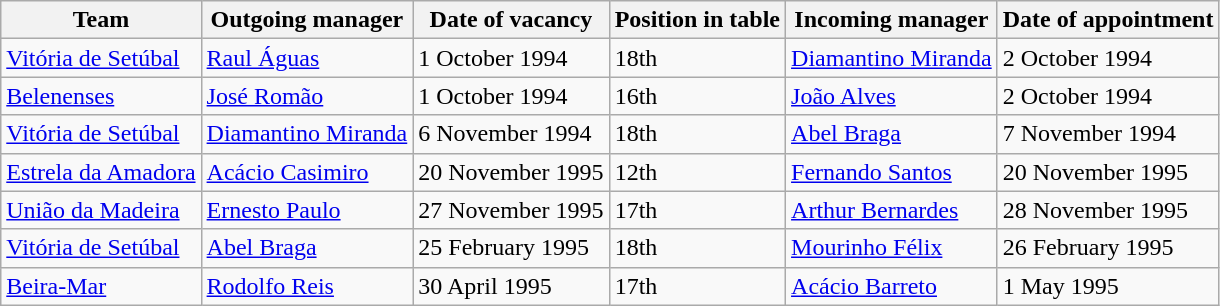<table class="wikitable sortable">
<tr>
<th>Team</th>
<th>Outgoing manager</th>
<th>Date of vacancy</th>
<th>Position in table</th>
<th>Incoming manager</th>
<th>Date of appointment</th>
</tr>
<tr>
<td><a href='#'>Vitória de Setúbal</a></td>
<td> <a href='#'>Raul Águas</a></td>
<td>1 October 1994</td>
<td>18th</td>
<td> <a href='#'>Diamantino Miranda</a></td>
<td>2 October 1994</td>
</tr>
<tr>
<td><a href='#'>Belenenses</a></td>
<td> <a href='#'>José Romão</a></td>
<td>1 October 1994</td>
<td>16th</td>
<td> <a href='#'>João Alves</a></td>
<td>2 October 1994</td>
</tr>
<tr>
<td><a href='#'>Vitória de Setúbal</a></td>
<td> <a href='#'>Diamantino Miranda</a></td>
<td>6 November 1994</td>
<td>18th</td>
<td> <a href='#'>Abel Braga</a></td>
<td>7 November 1994</td>
</tr>
<tr>
<td><a href='#'>Estrela da Amadora</a></td>
<td> <a href='#'>Acácio Casimiro</a></td>
<td>20 November 1995</td>
<td>12th</td>
<td> <a href='#'>Fernando Santos</a></td>
<td>20 November 1995</td>
</tr>
<tr>
<td><a href='#'>União da Madeira</a></td>
<td> <a href='#'>Ernesto Paulo</a></td>
<td>27 November 1995</td>
<td>17th</td>
<td> <a href='#'>Arthur Bernardes</a></td>
<td>28 November 1995</td>
</tr>
<tr>
<td><a href='#'>Vitória de Setúbal</a></td>
<td> <a href='#'>Abel Braga</a></td>
<td>25 February 1995</td>
<td>18th</td>
<td> <a href='#'>Mourinho Félix</a></td>
<td>26 February 1995</td>
</tr>
<tr>
<td><a href='#'>Beira-Mar</a></td>
<td> <a href='#'>Rodolfo Reis</a></td>
<td>30 April 1995</td>
<td>17th</td>
<td> <a href='#'>Acácio Barreto</a></td>
<td>1 May 1995</td>
</tr>
</table>
